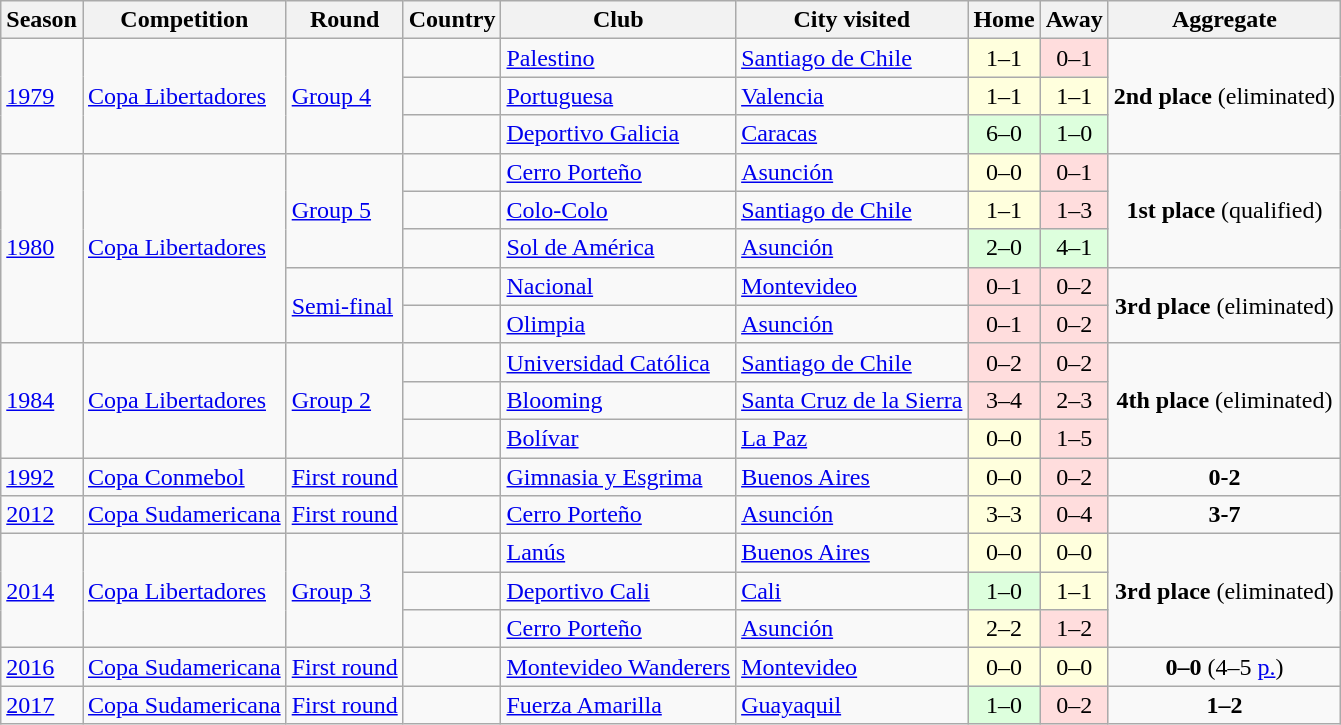<table class="wikitable">
<tr>
<th>Season</th>
<th>Competition</th>
<th>Round</th>
<th>Country</th>
<th>Club</th>
<th>City visited</th>
<th>Home</th>
<th>Away</th>
<th>Aggregate</th>
</tr>
<tr>
<td rowspan="3"><a href='#'>1979</a></td>
<td rowspan="3"><a href='#'>Copa Libertadores</a></td>
<td rowspan="3"><a href='#'>Group 4</a></td>
<td></td>
<td><a href='#'>Palestino</a></td>
<td><a href='#'>Santiago de Chile</a></td>
<td bgcolor="#ffffdd" style="text-align: center;">1–1</td>
<td bgcolor="#ffdddd" style="text-align: center;">0–1 </td>
<td rowspan="3" align="center"><strong>2nd place</strong> (eliminated)</td>
</tr>
<tr>
<td></td>
<td><a href='#'>Portuguesa</a></td>
<td><a href='#'>Valencia</a></td>
<td bgcolor="#ffffdd" style="text-align: center;">1–1</td>
<td bgcolor="#ffffdd" style="text-align: center;">1–1</td>
</tr>
<tr>
<td></td>
<td><a href='#'>Deportivo Galicia</a></td>
<td><a href='#'>Caracas</a></td>
<td bgcolor="#ddffdd" style="text-align: center;">6–0</td>
<td bgcolor="#ddffdd" style="text-align: center;">1–0</td>
</tr>
<tr>
<td rowspan="5"><a href='#'>1980</a></td>
<td rowspan="5"><a href='#'>Copa Libertadores</a></td>
<td rowspan="3"><a href='#'>Group 5</a></td>
<td></td>
<td><a href='#'>Cerro Porteño</a></td>
<td><a href='#'>Asunción</a></td>
<td bgcolor="#ffffdd" style="text-align: center;">0–0</td>
<td bgcolor="#ffdddd" style="text-align: center;">0–1</td>
<td rowspan="3" align="center"><strong>1st place</strong> (qualified)</td>
</tr>
<tr>
<td></td>
<td><a href='#'>Colo-Colo</a></td>
<td><a href='#'>Santiago de Chile</a></td>
<td bgcolor="#ffffdd" style="text-align: center;">1–1</td>
<td bgcolor="#ffdddd" style="text-align: center;">1–3 </td>
</tr>
<tr>
<td></td>
<td><a href='#'>Sol de América</a></td>
<td><a href='#'>Asunción</a></td>
<td bgcolor="#ddffdd" style="text-align: center;">2–0</td>
<td bgcolor="#ddffdd" style="text-align: center;">4–1</td>
</tr>
<tr>
<td rowspan="2"><a href='#'>Semi-final</a></td>
<td></td>
<td><a href='#'>Nacional</a></td>
<td><a href='#'>Montevideo</a></td>
<td bgcolor="#ffdddd" style="text-align: center;">0–1 </td>
<td bgcolor="#ffdddd" style="text-align: center;">0–2</td>
<td rowspan="2" align="center"><strong>3rd place</strong> (eliminated)</td>
</tr>
<tr>
<td></td>
<td><a href='#'>Olimpia</a></td>
<td><a href='#'>Asunción</a></td>
<td bgcolor="#ffdddd" style="text-align: center;">0–1 </td>
<td bgcolor="#ffdddd" style="text-align: center;">0–2</td>
</tr>
<tr>
<td rowspan="3"><a href='#'>1984</a></td>
<td rowspan="3"><a href='#'>Copa Libertadores</a></td>
<td rowspan="3"><a href='#'>Group 2</a></td>
<td></td>
<td><a href='#'>Universidad Católica</a></td>
<td><a href='#'>Santiago de Chile</a></td>
<td bgcolor="#ffdddd" style="text-align: center;">0–2</td>
<td bgcolor="#ffdddd" style="text-align: center;">0–2 </td>
<td rowspan="3" align="center"><strong>4th place</strong> (eliminated)</td>
</tr>
<tr>
<td></td>
<td><a href='#'>Blooming</a></td>
<td><a href='#'>Santa Cruz de la Sierra</a></td>
<td bgcolor="#ffdddd" style="text-align: center;">3–4</td>
<td bgcolor="#ffdddd" style="text-align: center;">2–3</td>
</tr>
<tr>
<td></td>
<td><a href='#'>Bolívar</a></td>
<td><a href='#'>La Paz</a></td>
<td bgcolor="#ffffdd" style="text-align: center;">0–0</td>
<td bgcolor="#ffdddd" style="text-align: center;">1–5</td>
</tr>
<tr>
<td><a href='#'>1992</a></td>
<td><a href='#'>Copa Conmebol</a></td>
<td><a href='#'>First round</a></td>
<td></td>
<td><a href='#'>Gimnasia y Esgrima</a></td>
<td><a href='#'>Buenos Aires</a></td>
<td bgcolor="#ffffdd" style="text-align: center;">0–0</td>
<td bgcolor="#ffdddd" style="text-align: center;">0–2</td>
<td align="center"><strong>0-2</strong></td>
</tr>
<tr>
<td><a href='#'>2012</a></td>
<td><a href='#'>Copa Sudamericana</a></td>
<td><a href='#'>First round</a></td>
<td></td>
<td><a href='#'>Cerro Porteño</a></td>
<td><a href='#'>Asunción</a></td>
<td bgcolor="#ffffdd" style="text-align: center;">3–3</td>
<td bgcolor="#ffdddd" style="text-align: center;">0–4</td>
<td align="center"><strong>3-7</strong></td>
</tr>
<tr>
<td rowspan="3"><a href='#'>2014</a></td>
<td rowspan="3"><a href='#'>Copa Libertadores</a></td>
<td rowspan="3"><a href='#'>Group 3</a></td>
<td></td>
<td><a href='#'>Lanús</a></td>
<td><a href='#'>Buenos Aires</a></td>
<td bgcolor="#ffffdd" style="text-align: center;">0–0</td>
<td bgcolor="#ffffdd" style="text-align: center;">0–0</td>
<td rowspan="3" align="center"><strong>3rd place</strong> (eliminated)</td>
</tr>
<tr>
<td></td>
<td><a href='#'>Deportivo Cali</a></td>
<td><a href='#'>Cali</a></td>
<td bgcolor="#ddffdd" style="text-align: center;">1–0 </td>
<td bgcolor="#ffffdd" style="text-align: center;">1–1</td>
</tr>
<tr>
<td></td>
<td><a href='#'>Cerro Porteño</a></td>
<td><a href='#'>Asunción</a></td>
<td bgcolor="#ffffdd" style="text-align: center;">2–2 </td>
<td bgcolor="#ffdddd" style="text-align: center;">1–2</td>
</tr>
<tr>
<td><a href='#'>2016</a></td>
<td><a href='#'>Copa Sudamericana</a></td>
<td><a href='#'>First round</a></td>
<td></td>
<td><a href='#'>Montevideo Wanderers</a></td>
<td><a href='#'>Montevideo</a></td>
<td bgcolor="#ffffdd" style="text-align: center;">0–0</td>
<td bgcolor="#ffffdd" style="text-align: center;">0–0</td>
<td align="center"><strong>0–0</strong> (4–5 <a href='#'>p.</a>)</td>
</tr>
<tr>
<td><a href='#'>2017</a></td>
<td><a href='#'>Copa Sudamericana</a></td>
<td><a href='#'>First round</a></td>
<td></td>
<td><a href='#'>Fuerza Amarilla</a></td>
<td><a href='#'>Guayaquil</a></td>
<td bgcolor="#ddffdd" style="text-align: center;">1–0</td>
<td bgcolor="#ffdddd" style="text-align: center;">0–2  </td>
<td align="center"><strong>1–2</strong></td>
</tr>
</table>
